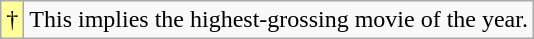<table class="wikitable">
<tr>
<td style="background-color:#FFFF99">†</td>
<td>This implies the highest-grossing movie of the year.</td>
</tr>
</table>
